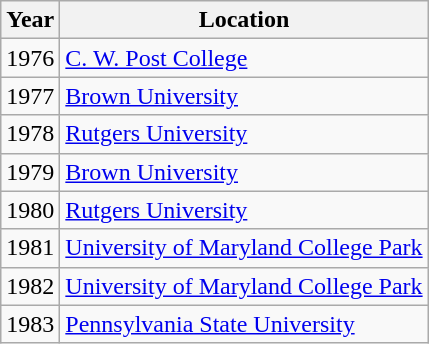<table class="wikitable">
<tr>
<th>Year</th>
<th>Location</th>
</tr>
<tr>
<td>1976</td>
<td><a href='#'>C. W. Post College</a></td>
</tr>
<tr>
<td>1977</td>
<td><a href='#'>Brown University</a></td>
</tr>
<tr>
<td>1978</td>
<td><a href='#'>Rutgers University</a></td>
</tr>
<tr>
<td>1979</td>
<td><a href='#'>Brown University</a></td>
</tr>
<tr>
<td>1980</td>
<td><a href='#'>Rutgers University</a></td>
</tr>
<tr>
<td>1981</td>
<td><a href='#'>University of Maryland College Park</a></td>
</tr>
<tr>
<td>1982</td>
<td><a href='#'>University of Maryland College Park</a></td>
</tr>
<tr>
<td>1983</td>
<td><a href='#'>Pennsylvania State University</a></td>
</tr>
</table>
